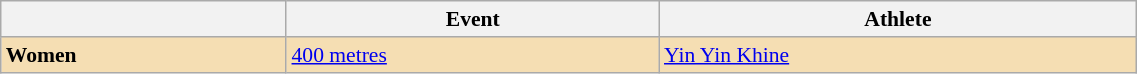<table class=wikitable style="font-size:90%" width=60%>
<tr>
<th></th>
<th>Event</th>
<th>Athlete</th>
</tr>
<tr>
<td bgcolor="wheat"><strong>Women</strong></td>
<td bgcolor="wheat"><a href='#'>400 metres</a></td>
<td bgcolor="wheat"><a href='#'>Yin Yin Khine</a></td>
</tr>
</table>
